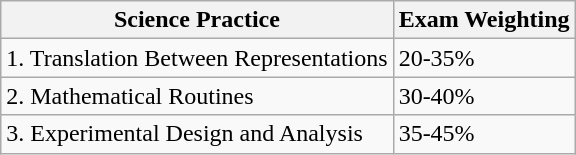<table class="wikitable">
<tr>
<th>Science Practice</th>
<th>Exam Weighting</th>
</tr>
<tr>
<td>1. Translation Between Representations</td>
<td>20-35%</td>
</tr>
<tr>
<td>2. Mathematical Routines</td>
<td>30-40%</td>
</tr>
<tr>
<td>3. Experimental Design and Analysis</td>
<td>35-45%</td>
</tr>
</table>
